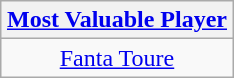<table class=wikitable style="text-align:center; margin:auto">
<tr>
<th><a href='#'>Most Valuable Player</a></th>
</tr>
<tr>
<td> <a href='#'>Fanta Toure</a></td>
</tr>
</table>
